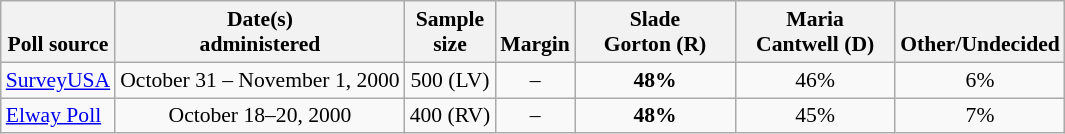<table class="wikitable" style="font-size:90%;text-align:center;">
<tr valign=bottom>
<th>Poll source</th>
<th>Date(s)<br>administered</th>
<th>Sample<br>size</th>
<th>Margin<br></th>
<th style="width:100px;">Slade<br>Gorton (R)</th>
<th style="width:100px;">Maria<br>Cantwell (D)</th>
<th>Other/Undecided</th>
</tr>
<tr>
<td style="text-align:left;"><a href='#'>SurveyUSA</a></td>
<td>October 31 – November 1, 2000</td>
<td>500 (LV)</td>
<td>–</td>
<td><strong>48%</strong></td>
<td>46%</td>
<td>6%</td>
</tr>
<tr>
<td style="text-align:left;"><a href='#'>Elway Poll</a></td>
<td>October 18–20, 2000</td>
<td>400 (RV)</td>
<td>–</td>
<td><strong>48%</strong></td>
<td>45%</td>
<td>7%</td>
</tr>
</table>
